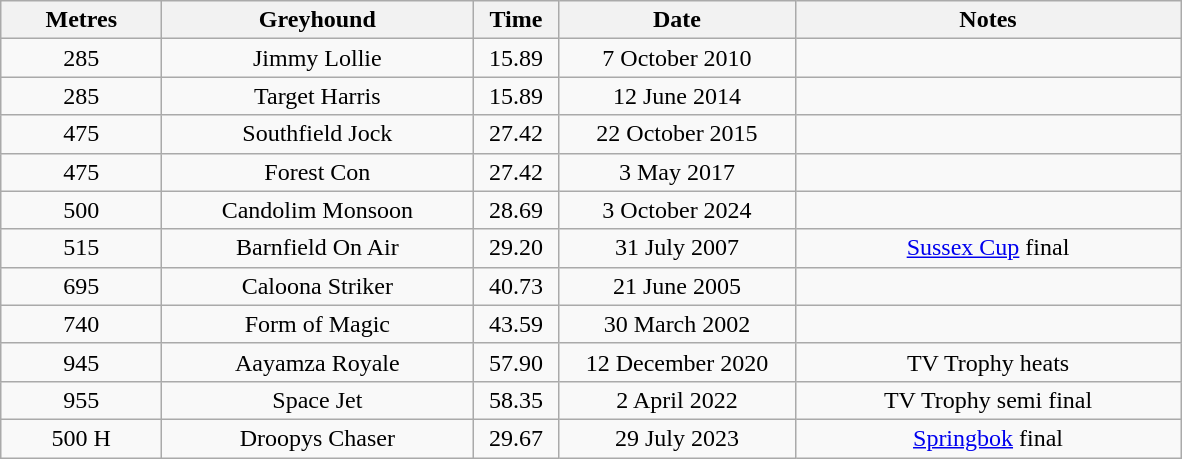<table class="wikitable" style="font-size: 100%">
<tr>
<th width=100>Metres</th>
<th width=200>Greyhound</th>
<th width=50>Time</th>
<th width=150>Date</th>
<th width=250>Notes</th>
</tr>
<tr align=center>
<td>285</td>
<td>Jimmy Lollie</td>
<td>15.89</td>
<td>7 October 2010</td>
<td></td>
</tr>
<tr align=center>
<td>285</td>
<td>Target Harris</td>
<td>15.89</td>
<td>12 June 2014</td>
<td></td>
</tr>
<tr align=center>
<td>475</td>
<td>Southfield Jock</td>
<td>27.42</td>
<td>22 October 2015</td>
<td></td>
</tr>
<tr align=center>
<td>475</td>
<td>Forest Con</td>
<td>27.42</td>
<td>3 May 2017</td>
<td></td>
</tr>
<tr align=center>
<td>500</td>
<td>Candolim Monsoon</td>
<td>28.69</td>
<td>3 October 2024</td>
<td></td>
</tr>
<tr align=center>
<td>515</td>
<td>Barnfield On Air</td>
<td>29.20</td>
<td>31 July 2007</td>
<td><a href='#'>Sussex Cup</a> final</td>
</tr>
<tr align=center>
<td>695</td>
<td>Caloona Striker</td>
<td>40.73</td>
<td>21 June 2005</td>
<td></td>
</tr>
<tr align=center>
<td>740</td>
<td>Form of Magic</td>
<td>43.59</td>
<td>30 March 2002</td>
<td></td>
</tr>
<tr align=center>
<td>945</td>
<td>Aayamza Royale</td>
<td>57.90</td>
<td>12 December 2020</td>
<td>TV Trophy heats</td>
</tr>
<tr align=center>
<td>955</td>
<td>Space Jet</td>
<td>58.35</td>
<td>2 April 2022</td>
<td>TV Trophy semi final</td>
</tr>
<tr align=center>
<td>500 H</td>
<td>Droopys Chaser</td>
<td>29.67</td>
<td>29 July 2023</td>
<td><a href='#'>Springbok</a> final</td>
</tr>
</table>
